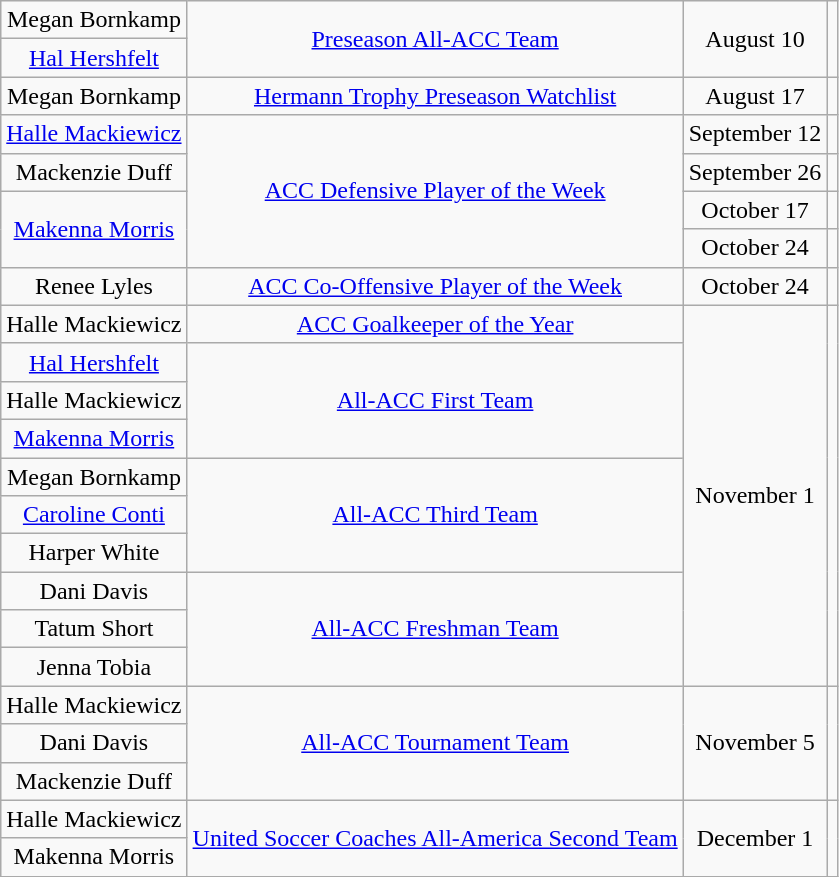<table class="wikitable sortable" style="text-align: center">
<tr>
<td>Megan Bornkamp</td>
<td rowspan=2><a href='#'>Preseason All-ACC Team</a></td>
<td rowspan=2>August 10</td>
<td rowspan=2></td>
</tr>
<tr>
<td><a href='#'>Hal Hershfelt</a></td>
</tr>
<tr>
<td>Megan Bornkamp</td>
<td><a href='#'>Hermann Trophy Preseason Watchlist</a></td>
<td>August 17</td>
<td></td>
</tr>
<tr>
<td><a href='#'>Halle Mackiewicz</a></td>
<td rowspan=4><a href='#'>ACC Defensive Player of the Week</a></td>
<td>September 12</td>
<td></td>
</tr>
<tr>
<td>Mackenzie Duff</td>
<td>September 26</td>
<td></td>
</tr>
<tr>
<td rowspan=2><a href='#'>Makenna Morris</a></td>
<td>October 17</td>
<td></td>
</tr>
<tr>
<td>October 24</td>
<td></td>
</tr>
<tr>
<td>Renee Lyles</td>
<td><a href='#'>ACC Co-Offensive Player of the Week</a></td>
<td>October 24</td>
<td></td>
</tr>
<tr>
<td>Halle Mackiewicz</td>
<td><a href='#'>ACC Goalkeeper of the Year</a></td>
<td rowspan=10>November 1</td>
<td rowspan=10></td>
</tr>
<tr>
<td><a href='#'>Hal Hershfelt</a></td>
<td rowspan=3><a href='#'>All-ACC First Team</a></td>
</tr>
<tr>
<td>Halle Mackiewicz</td>
</tr>
<tr>
<td><a href='#'>Makenna Morris</a></td>
</tr>
<tr>
<td>Megan Bornkamp</td>
<td rowspan=3><a href='#'>All-ACC Third Team</a></td>
</tr>
<tr>
<td><a href='#'>Caroline Conti</a></td>
</tr>
<tr>
<td>Harper White</td>
</tr>
<tr>
<td>Dani Davis</td>
<td rowspan=3><a href='#'>All-ACC Freshman Team</a></td>
</tr>
<tr>
<td>Tatum Short</td>
</tr>
<tr>
<td>Jenna Tobia</td>
</tr>
<tr>
<td>Halle Mackiewicz</td>
<td rowspan=3><a href='#'>All-ACC Tournament Team</a></td>
<td rowspan=3>November 5</td>
<td rowspan=3></td>
</tr>
<tr>
<td>Dani Davis</td>
</tr>
<tr>
<td>Mackenzie Duff</td>
</tr>
<tr>
<td>Halle Mackiewicz</td>
<td rowspan=2><a href='#'>United Soccer Coaches All-America Second Team</a></td>
<td rowspan=2>December 1</td>
<td rowspan=2></td>
</tr>
<tr>
<td>Makenna Morris</td>
</tr>
</table>
